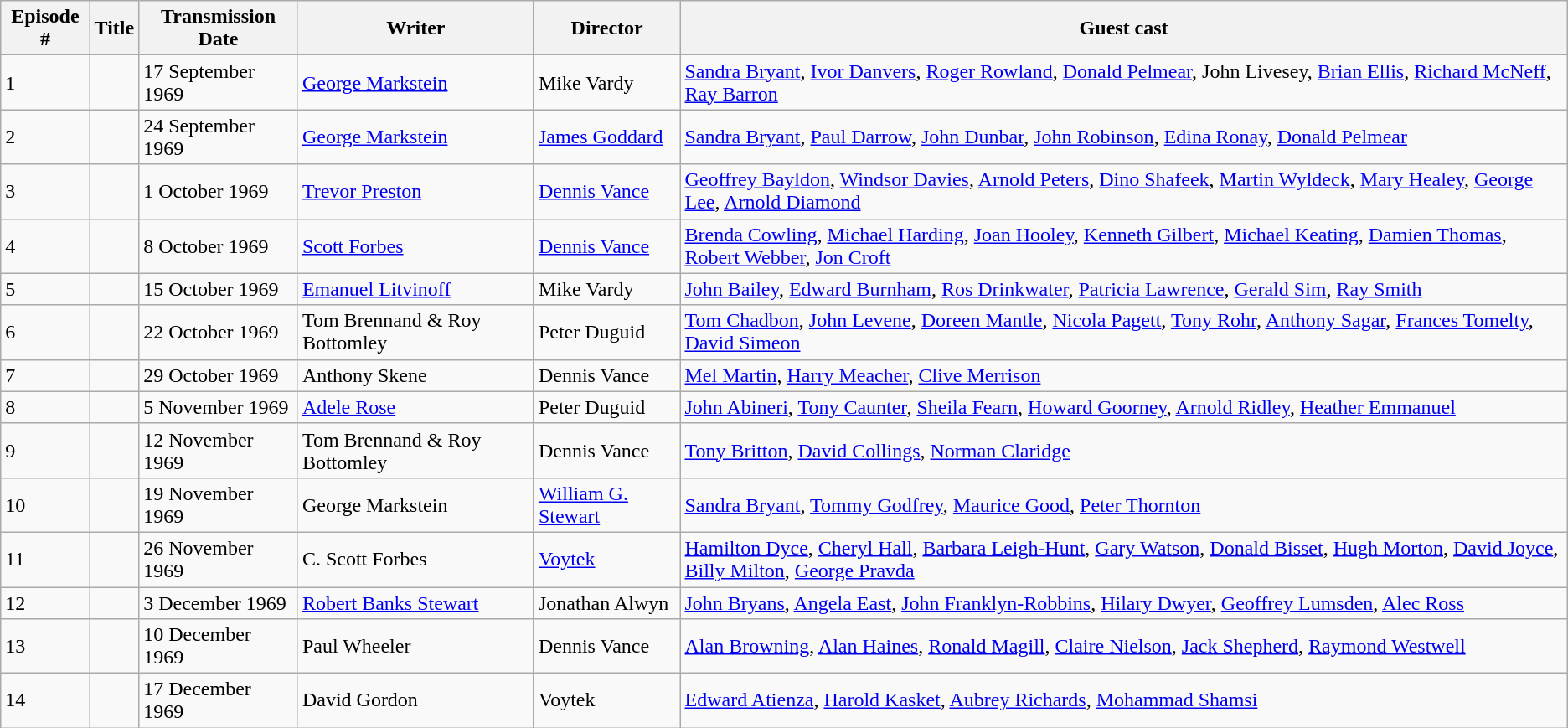<table class="wikitable">
<tr>
<th>Episode #</th>
<th>Title</th>
<th>Transmission Date</th>
<th>Writer</th>
<th>Director</th>
<th>Guest cast</th>
</tr>
<tr>
<td>1</td>
<td></td>
<td>17 September 1969</td>
<td><a href='#'>George Markstein</a></td>
<td>Mike Vardy</td>
<td><a href='#'>Sandra Bryant</a>, <a href='#'>Ivor Danvers</a>, <a href='#'>Roger Rowland</a>, <a href='#'>Donald Pelmear</a>, John Livesey, <a href='#'>Brian Ellis</a>, <a href='#'>Richard McNeff</a>, <a href='#'>Ray Barron</a></td>
</tr>
<tr |ShortSummary=>
<td>2</td>
<td></td>
<td>24 September 1969</td>
<td><a href='#'>George Markstein</a></td>
<td><a href='#'>James Goddard</a></td>
<td><a href='#'>Sandra Bryant</a>, <a href='#'>Paul Darrow</a>, <a href='#'>John Dunbar</a>, <a href='#'>John Robinson</a>, <a href='#'>Edina Ronay</a>, <a href='#'>Donald Pelmear</a></td>
</tr>
<tr>
<td>3</td>
<td></td>
<td>1 October 1969</td>
<td><a href='#'>Trevor Preston</a></td>
<td><a href='#'>Dennis Vance</a></td>
<td><a href='#'>Geoffrey Bayldon</a>, <a href='#'>Windsor Davies</a>, <a href='#'>Arnold Peters</a>, <a href='#'>Dino Shafeek</a>, <a href='#'>Martin Wyldeck</a>, <a href='#'>Mary Healey</a>, <a href='#'>George Lee</a>, <a href='#'>Arnold Diamond</a></td>
</tr>
<tr>
<td>4</td>
<td></td>
<td>8 October 1969</td>
<td><a href='#'>Scott Forbes</a></td>
<td><a href='#'>Dennis Vance</a></td>
<td><a href='#'>Brenda Cowling</a>, <a href='#'>Michael Harding</a>, <a href='#'>Joan Hooley</a>, <a href='#'>Kenneth Gilbert</a>, <a href='#'>Michael Keating</a>, <a href='#'>Damien Thomas</a>, <a href='#'>Robert Webber</a>, <a href='#'>Jon Croft</a></td>
</tr>
<tr>
<td>5</td>
<td></td>
<td>15 October 1969</td>
<td><a href='#'>Emanuel Litvinoff</a></td>
<td>Mike Vardy</td>
<td><a href='#'>John Bailey</a>, <a href='#'>Edward Burnham</a>, <a href='#'>Ros Drinkwater</a>, <a href='#'>Patricia Lawrence</a>, <a href='#'>Gerald Sim</a>, <a href='#'>Ray Smith</a></td>
</tr>
<tr>
<td>6</td>
<td></td>
<td>22 October 1969</td>
<td>Tom Brennand & Roy Bottomley</td>
<td>Peter Duguid</td>
<td><a href='#'>Tom Chadbon</a>, <a href='#'>John Levene</a>, <a href='#'>Doreen Mantle</a>, <a href='#'>Nicola Pagett</a>, <a href='#'>Tony Rohr</a>, <a href='#'>Anthony Sagar</a>, <a href='#'>Frances Tomelty</a>, <a href='#'>David Simeon</a></td>
</tr>
<tr>
<td>7</td>
<td></td>
<td>29 October 1969</td>
<td>Anthony Skene</td>
<td>Dennis Vance</td>
<td><a href='#'>Mel Martin</a>, <a href='#'>Harry Meacher</a>, <a href='#'>Clive Merrison</a></td>
</tr>
<tr>
<td>8</td>
<td></td>
<td>5 November 1969</td>
<td><a href='#'>Adele Rose</a></td>
<td>Peter Duguid</td>
<td><a href='#'>John Abineri</a>, <a href='#'>Tony Caunter</a>, <a href='#'>Sheila Fearn</a>, <a href='#'>Howard Goorney</a>, <a href='#'>Arnold Ridley</a>, <a href='#'>Heather Emmanuel</a></td>
</tr>
<tr>
<td>9</td>
<td></td>
<td>12 November 1969</td>
<td>Tom Brennand & Roy Bottomley</td>
<td>Dennis Vance</td>
<td><a href='#'>Tony Britton</a>, <a href='#'>David Collings</a>, <a href='#'>Norman Claridge</a></td>
</tr>
<tr>
<td>10</td>
<td></td>
<td>19 November 1969</td>
<td>George Markstein</td>
<td><a href='#'>William G. Stewart</a></td>
<td><a href='#'>Sandra Bryant</a>, <a href='#'>Tommy Godfrey</a>, <a href='#'>Maurice Good</a>, <a href='#'>Peter Thornton</a></td>
</tr>
<tr>
<td>11</td>
<td></td>
<td>26 November 1969</td>
<td>C. Scott Forbes</td>
<td><a href='#'>Voytek</a></td>
<td><a href='#'>Hamilton Dyce</a>, <a href='#'>Cheryl Hall</a>, <a href='#'>Barbara Leigh-Hunt</a>, <a href='#'>Gary Watson</a>, <a href='#'>Donald Bisset</a>, <a href='#'>Hugh Morton</a>, <a href='#'>David Joyce</a>, <a href='#'>Billy Milton</a>, <a href='#'>George Pravda</a></td>
</tr>
<tr>
<td>12</td>
<td></td>
<td>3 December 1969</td>
<td><a href='#'>Robert Banks Stewart</a></td>
<td>Jonathan Alwyn</td>
<td><a href='#'>John Bryans</a>, <a href='#'>Angela East</a>, <a href='#'>John Franklyn-Robbins</a>, <a href='#'>Hilary Dwyer</a>, <a href='#'>Geoffrey Lumsden</a>, <a href='#'>Alec Ross</a></td>
</tr>
<tr>
<td>13</td>
<td></td>
<td>10 December 1969</td>
<td>Paul Wheeler</td>
<td>Dennis Vance</td>
<td><a href='#'>Alan Browning</a>, <a href='#'>Alan Haines</a>, <a href='#'>Ronald Magill</a>, <a href='#'>Claire Nielson</a>, <a href='#'>Jack Shepherd</a>, <a href='#'>Raymond Westwell</a></td>
</tr>
<tr>
<td>14</td>
<td></td>
<td>17 December 1969</td>
<td>David Gordon</td>
<td>Voytek</td>
<td><a href='#'>Edward Atienza</a>, <a href='#'>Harold Kasket</a>, <a href='#'>Aubrey Richards</a>, <a href='#'>Mohammad Shamsi</a></td>
</tr>
</table>
